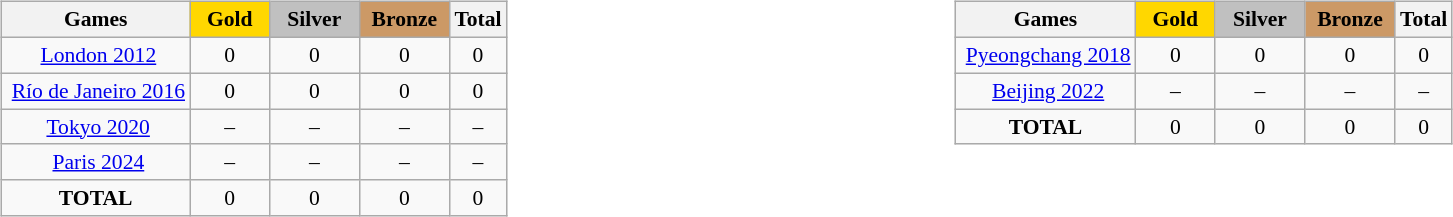<table width="100%">
<tr>
<td valign="top"><br><table class="wikitable" style="text-align:center; font-size:90%;">
<tr>
<th>Games</th>
<td style="background:gold; width:3.2em; font-weight:bold;">Gold</td>
<td style="background:silver; width:3.7em; font-weight:bold;">Silver</td>
<td style="background:#c96; width:3.7em; font-weight:bold;">Bronze</td>
<th>Total</th>
</tr>
<tr>
<td> <a href='#'>London 2012</a></td>
<td>0</td>
<td>0</td>
<td>0</td>
<td>0</td>
</tr>
<tr>
<td> <a href='#'>Río de Janeiro 2016</a></td>
<td>0</td>
<td>0</td>
<td>0</td>
<td>0</td>
</tr>
<tr>
<td> <a href='#'>Tokyo 2020</a></td>
<td>–</td>
<td>–</td>
<td>–</td>
<td>–</td>
</tr>
<tr>
<td> <a href='#'>Paris 2024</a></td>
<td>–</td>
<td>–</td>
<td>–</td>
<td>–</td>
</tr>
<tr>
<td><strong>TOTAL</strong></td>
<td>0</td>
<td>0</td>
<td>0</td>
<td>0</td>
</tr>
</table>
</td>
<td valign="top"><br><table class="wikitable" style="text-align:center; font-size:90%;">
<tr>
<th>Games</th>
<td style="background:gold; width:3.2em; font-weight:bold;">Gold</td>
<td style="background:silver; width:3.7em; font-weight:bold;">Silver</td>
<td style="background:#c96; width:3.7em; font-weight:bold;">Bronze</td>
<th>Total</th>
</tr>
<tr>
<td> <a href='#'>Pyeongchang 2018</a></td>
<td>0</td>
<td>0</td>
<td>0</td>
<td>0</td>
</tr>
<tr>
<td> <a href='#'>Beijing 2022</a></td>
<td>–</td>
<td>–</td>
<td>–</td>
<td>–</td>
</tr>
<tr>
<td><strong>TOTAL</strong></td>
<td>0</td>
<td>0</td>
<td>0</td>
<td>0</td>
</tr>
</table>
</td>
</tr>
</table>
